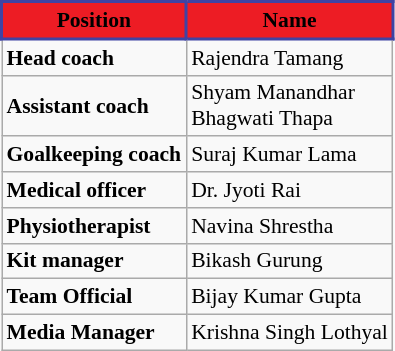<table class="wikitable" style="font-size:90%;">
<tr>
<th style="background:#ED1C24;border: 2px solid #3F43A4;"><span>Position</span></th>
<th style="background:#ED1C24;border: 2px solid #3F43A4;"><span>Name</span></th>
</tr>
<tr>
<td><strong>Head coach</strong></td>
<td> Rajendra Tamang</td>
</tr>
<tr>
<td><strong>Assistant coach</strong></td>
<td> Shyam Manandhar <br>  Bhagwati Thapa</td>
</tr>
<tr>
<td><strong>Goalkeeping coach</strong></td>
<td> Suraj Kumar Lama</td>
</tr>
<tr>
<td><strong>Medical officer</strong></td>
<td> Dr. Jyoti Rai</td>
</tr>
<tr>
<td><strong>Physiotherapist</strong></td>
<td> Navina Shrestha</td>
</tr>
<tr>
<td><strong>Kit manager</strong></td>
<td> Bikash Gurung</td>
</tr>
<tr>
<td><strong>Team Official</strong></td>
<td> Bijay Kumar Gupta</td>
</tr>
<tr>
<td><strong>Media Manager</strong></td>
<td> Krishna Singh Lothyal</td>
</tr>
</table>
